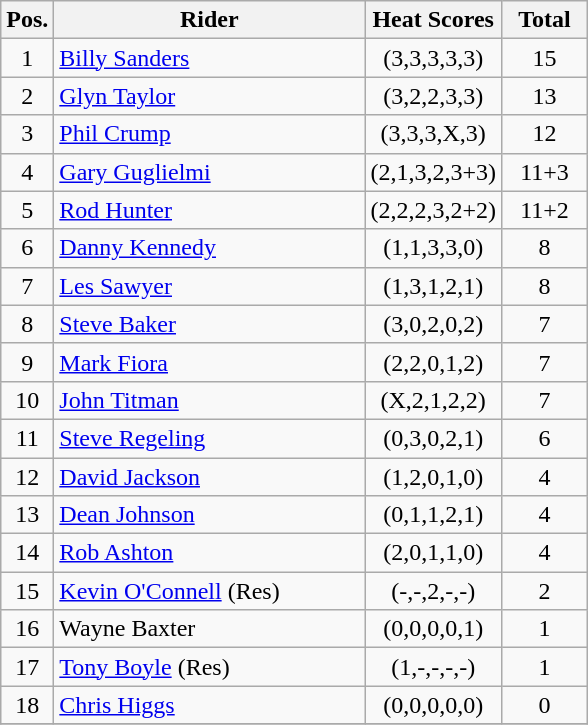<table class=wikitable>
<tr>
<th width=25px>Pos.</th>
<th width=200px>Rider</th>
<th width=70px>Heat Scores</th>
<th width=50px>Total</th>
</tr>
<tr align=center >
<td>1</td>
<td align=left><a href='#'>Billy Sanders</a></td>
<td>(3,3,3,3,3)</td>
<td>15</td>
</tr>
<tr align=center >
<td>2</td>
<td align=left><a href='#'>Glyn Taylor</a></td>
<td>(3,2,2,3,3)</td>
<td>13</td>
</tr>
<tr align=center>
<td>3</td>
<td align=left><a href='#'>Phil Crump</a></td>
<td>(3,3,3,X,3)</td>
<td>12</td>
</tr>
<tr align=center>
<td>4</td>
<td align=left><a href='#'>Gary Guglielmi</a></td>
<td>(2,1,3,2,3+3)</td>
<td>11+3</td>
</tr>
<tr align=center>
<td>5</td>
<td align=left><a href='#'>Rod Hunter</a></td>
<td>(2,2,2,3,2+2)</td>
<td>11+2</td>
</tr>
<tr align=center>
<td>6</td>
<td align=left><a href='#'>Danny Kennedy</a></td>
<td>(1,1,3,3,0)</td>
<td>8</td>
</tr>
<tr align=center>
<td>7</td>
<td align=left><a href='#'>Les Sawyer</a></td>
<td>(1,3,1,2,1)</td>
<td>8</td>
</tr>
<tr align=center>
<td>8</td>
<td align=left><a href='#'>Steve Baker</a></td>
<td>(3,0,2,0,2)</td>
<td>7</td>
</tr>
<tr align=center>
<td>9</td>
<td align=left><a href='#'>Mark Fiora</a></td>
<td>(2,2,0,1,2)</td>
<td>7</td>
</tr>
<tr align=center>
<td>10</td>
<td align=left><a href='#'>John Titman</a></td>
<td>(X,2,1,2,2)</td>
<td>7</td>
</tr>
<tr align=center>
<td>11</td>
<td align=left><a href='#'>Steve Regeling</a></td>
<td>(0,3,0,2,1)</td>
<td>6</td>
</tr>
<tr align=center>
<td>12</td>
<td align=left><a href='#'>David Jackson</a></td>
<td>(1,2,0,1,0)</td>
<td>4</td>
</tr>
<tr align=center>
<td>13</td>
<td align=left><a href='#'>Dean Johnson</a></td>
<td>(0,1,1,2,1)</td>
<td>4</td>
</tr>
<tr align=center>
<td>14</td>
<td align=left><a href='#'>Rob Ashton</a></td>
<td>(2,0,1,1,0)</td>
<td>4</td>
</tr>
<tr align=center>
<td>15</td>
<td align=left><a href='#'>Kevin O'Connell</a> (Res)</td>
<td>(-,-,2,-,-)</td>
<td>2</td>
</tr>
<tr align=center>
<td>16</td>
<td align=left>Wayne Baxter</td>
<td>(0,0,0,0,1)</td>
<td>1</td>
</tr>
<tr align=center>
<td>17</td>
<td align=left><a href='#'>Tony Boyle</a> (Res)</td>
<td>(1,-,-,-,-)</td>
<td>1</td>
</tr>
<tr align=center>
<td>18</td>
<td align=left><a href='#'>Chris Higgs</a></td>
<td>(0,0,0,0,0)</td>
<td>0</td>
</tr>
<tr align=center>
</tr>
</table>
